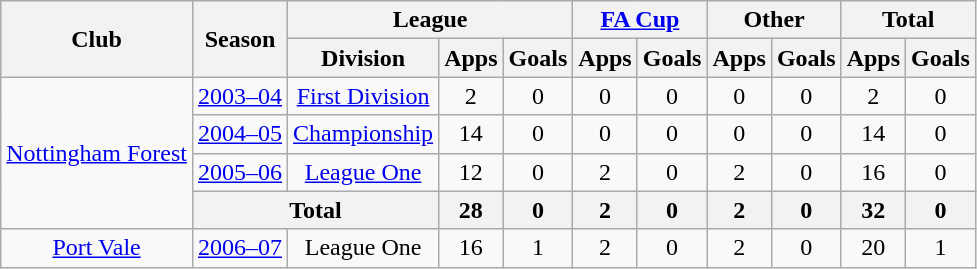<table class="wikitable" style="text-align:center">
<tr>
<th rowspan="2">Club</th>
<th rowspan="2">Season</th>
<th colspan="3">League</th>
<th colspan="2"><a href='#'>FA Cup</a></th>
<th colspan="2">Other</th>
<th colspan="2">Total</th>
</tr>
<tr>
<th>Division</th>
<th>Apps</th>
<th>Goals</th>
<th>Apps</th>
<th>Goals</th>
<th>Apps</th>
<th>Goals</th>
<th>Apps</th>
<th>Goals</th>
</tr>
<tr>
<td rowspan="4"><a href='#'>Nottingham Forest</a></td>
<td><a href='#'>2003–04</a></td>
<td><a href='#'>First Division</a></td>
<td>2</td>
<td>0</td>
<td>0</td>
<td>0</td>
<td>0</td>
<td>0</td>
<td>2</td>
<td>0</td>
</tr>
<tr>
<td><a href='#'>2004–05</a></td>
<td><a href='#'>Championship</a></td>
<td>14</td>
<td>0</td>
<td>0</td>
<td>0</td>
<td>0</td>
<td>0</td>
<td>14</td>
<td>0</td>
</tr>
<tr>
<td><a href='#'>2005–06</a></td>
<td><a href='#'>League One</a></td>
<td>12</td>
<td>0</td>
<td>2</td>
<td>0</td>
<td>2</td>
<td>0</td>
<td>16</td>
<td>0</td>
</tr>
<tr>
<th colspan="2">Total</th>
<th>28</th>
<th>0</th>
<th>2</th>
<th>0</th>
<th>2</th>
<th>0</th>
<th>32</th>
<th>0</th>
</tr>
<tr>
<td><a href='#'>Port Vale</a></td>
<td><a href='#'>2006–07</a></td>
<td>League One</td>
<td>16</td>
<td>1</td>
<td>2</td>
<td>0</td>
<td>2</td>
<td>0</td>
<td>20</td>
<td>1</td>
</tr>
</table>
